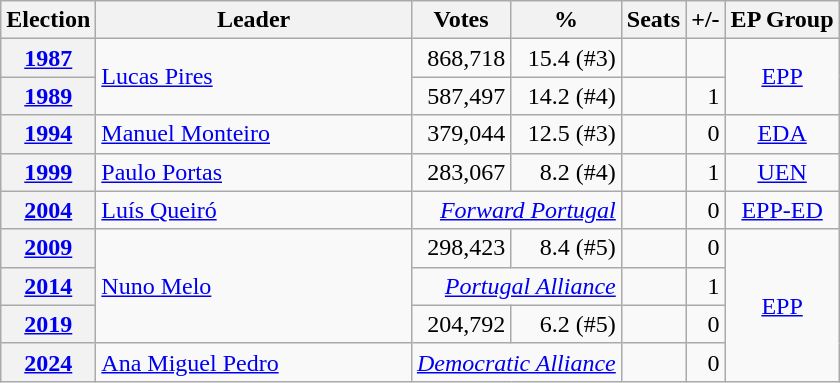<table class="wikitable" style="text-align:right;">
<tr>
<th>Election</th>
<th width="203px">Leader</th>
<th>Votes</th>
<th>%</th>
<th>Seats</th>
<th>+/-</th>
<th>EP Group</th>
</tr>
<tr>
<th><a href='#'>1987</a></th>
<td rowspan=2 align=left><a href='#'>Lucas Pires</a></td>
<td>868,718</td>
<td>15.4 (#3)</td>
<td></td>
<td></td>
<td rowspan=2 align=center><a href='#'>EPP</a></td>
</tr>
<tr>
<th><a href='#'>1989</a></th>
<td>587,497</td>
<td>14.2 (#4)</td>
<td></td>
<td>1</td>
</tr>
<tr>
<th><a href='#'>1994</a></th>
<td align=left><a href='#'>Manuel Monteiro</a></td>
<td>379,044</td>
<td>12.5 (#3)</td>
<td></td>
<td>0</td>
<td align=center><a href='#'>EDA</a></td>
</tr>
<tr>
<th><a href='#'>1999</a></th>
<td align=left><a href='#'>Paulo Portas</a></td>
<td>283,067</td>
<td>8.2 (#4)</td>
<td></td>
<td>1</td>
<td align=center><a href='#'>UEN</a></td>
</tr>
<tr>
<th><a href='#'>2004</a></th>
<td align=left><a href='#'>Luís Queiró</a></td>
<td colspan="2"><a href='#'><em>Forward Portugal</em></a></td>
<td></td>
<td>0</td>
<td align=center><a href='#'>EPP-ED</a></td>
</tr>
<tr>
<th><a href='#'>2009</a></th>
<td rowspan=3 align=left><a href='#'>Nuno Melo</a></td>
<td>298,423</td>
<td>8.4 (#5)</td>
<td></td>
<td>0</td>
<td rowspan=4 align=center><a href='#'>EPP</a></td>
</tr>
<tr>
<th><a href='#'>2014</a></th>
<td colspan=2><a href='#'><em>Portugal Alliance</em></a></td>
<td></td>
<td>1</td>
</tr>
<tr>
<th><a href='#'>2019</a></th>
<td>204,792</td>
<td>6.2 (#5)</td>
<td></td>
<td>0</td>
</tr>
<tr>
<th><a href='#'>2024</a></th>
<td align=left><a href='#'>Ana Miguel Pedro</a></td>
<td colspan=2><a href='#'><em>Democratic Alliance</em></a></td>
<td></td>
<td>0</td>
</tr>
</table>
